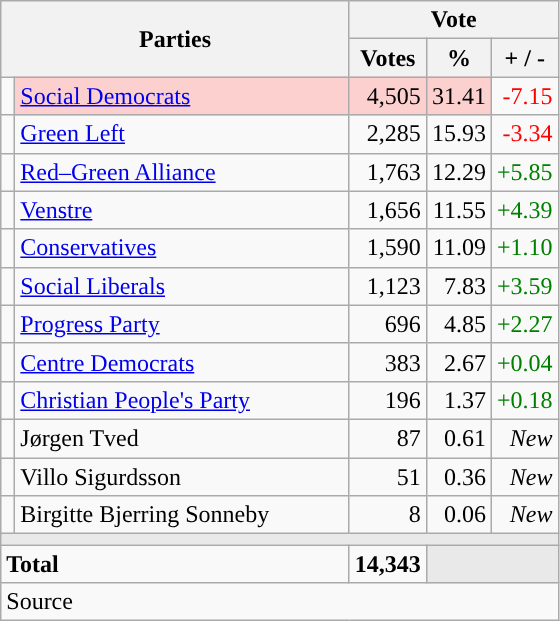<table class="wikitable" style="text-align:right;">
<tr>
<th style="text-align:centre;" rowspan="2" colspan="2" width="225">Parties</th>
<th colspan="3">Vote</th>
</tr>
<tr>
<th width="15">Votes</th>
<th width="15">%</th>
<th width="15">+ / -</th>
</tr>
<tr>
<td width="2" style="color:inherit;background:"></td>
<td bgcolor=#fbd0ce  align="left"><a href='#'>Social Democrats</a></td>
<td bgcolor=#fbd0ce>4,505</td>
<td bgcolor=#fbd0ce>31.41</td>
<td style=color:red;>-7.15</td>
</tr>
<tr>
<td width="2" style="color:inherit;background:"></td>
<td align="left"><a href='#'>Green Left</a></td>
<td>2,285</td>
<td>15.93</td>
<td style=color:red;>-3.34</td>
</tr>
<tr>
<td width="2" style="color:inherit;background:"></td>
<td align="left"><a href='#'>Red–Green Alliance</a></td>
<td>1,763</td>
<td>12.29</td>
<td style=color:green;>+5.85</td>
</tr>
<tr>
<td width="2" style="color:inherit;background:"></td>
<td align="left"><a href='#'>Venstre</a></td>
<td>1,656</td>
<td>11.55</td>
<td style=color:green;>+4.39</td>
</tr>
<tr>
<td width="2" style="color:inherit;background:"></td>
<td align="left"><a href='#'>Conservatives</a></td>
<td>1,590</td>
<td>11.09</td>
<td style=color:green;>+1.10</td>
</tr>
<tr>
<td width="2" style="color:inherit;background:"></td>
<td align="left"><a href='#'>Social Liberals</a></td>
<td>1,123</td>
<td>7.83</td>
<td style=color:green;>+3.59</td>
</tr>
<tr>
<td width="2" style="color:inherit;background:"></td>
<td align="left"><a href='#'>Progress Party</a></td>
<td>696</td>
<td>4.85</td>
<td style=color:green;>+2.27</td>
</tr>
<tr>
<td width="2" style="color:inherit;background:"></td>
<td align="left"><a href='#'>Centre Democrats</a></td>
<td>383</td>
<td>2.67</td>
<td style=color:green;>+0.04</td>
</tr>
<tr>
<td width="2" style="color:inherit;background:"></td>
<td align="left"><a href='#'>Christian People's Party</a></td>
<td>196</td>
<td>1.37</td>
<td style=color:green;>+0.18</td>
</tr>
<tr>
<td width="2" style="color:inherit;background:"></td>
<td align="left">Jørgen Tved</td>
<td>87</td>
<td>0.61</td>
<td><em>New</em></td>
</tr>
<tr>
<td width="2" style="color:inherit;background:"></td>
<td align="left">Villo Sigurdsson</td>
<td>51</td>
<td>0.36</td>
<td><em>New</em></td>
</tr>
<tr>
<td width="2" style="color:inherit;background:"></td>
<td align="left">Birgitte Bjerring Sonneby</td>
<td>8</td>
<td>0.06</td>
<td><em>New</em></td>
</tr>
<tr>
<td colspan="7" bgcolor="#E9E9E9"></td>
</tr>
<tr>
<td align="left" colspan="2"><strong>Total</strong></td>
<td><strong>14,343</strong></td>
<td bgcolor="#E9E9E9" colspan="2"></td>
</tr>
<tr>
<td align="left" colspan="6">Source</td>
</tr>
</table>
